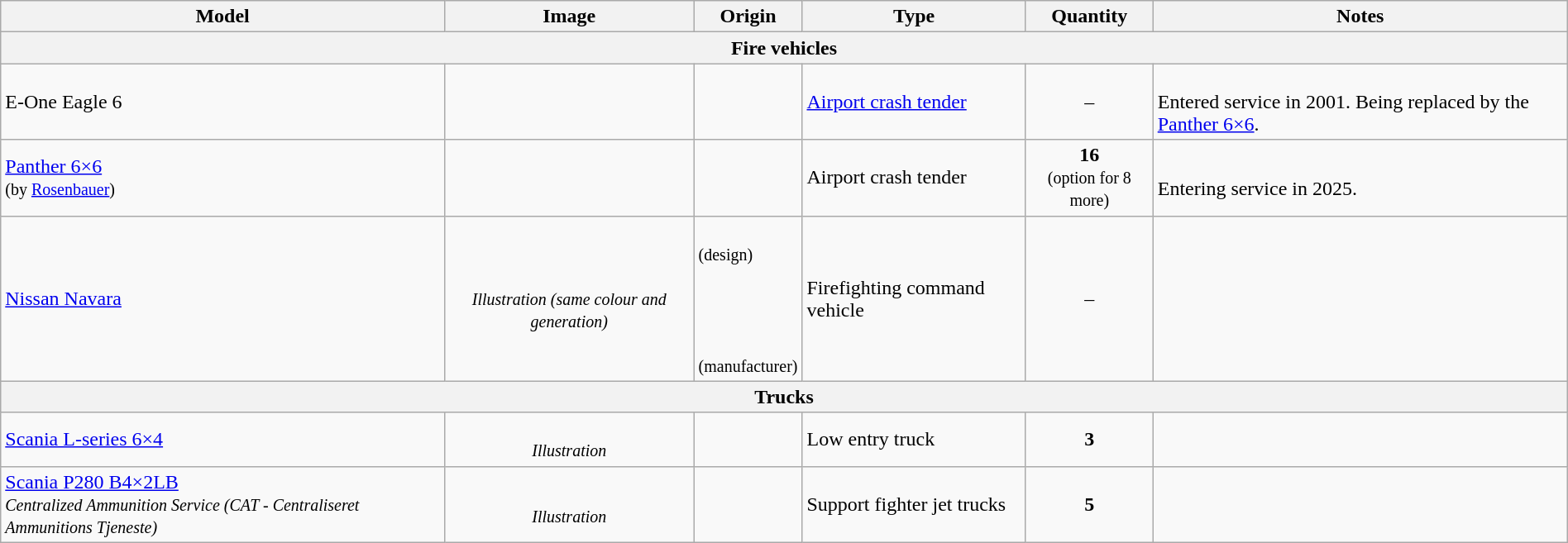<table class="wikitable" style="width:100%;">
<tr>
<th>Model</th>
<th>Image</th>
<th>Origin</th>
<th>Type</th>
<th>Quantity</th>
<th>Notes</th>
</tr>
<tr>
<th colspan="6">Fire vehicles</th>
</tr>
<tr>
<td>E-One Eagle 6</td>
<td style="text-align: center;"></td>
<td></td>
<td><a href='#'>Airport crash tender</a></td>
<td style="text-align: center;">–</td>
<td><br>Entered service in 2001. Being replaced by the <a href='#'>Panther 6×6</a>.</td>
</tr>
<tr>
<td><a href='#'>Panther 6×6</a><br><small>(by <a href='#'>Rosenbauer</a>)</small></td>
<td style="text-align: center;"></td>
<td></td>
<td>Airport crash tender</td>
<td style="text-align: center;"><strong>16</strong><br><small>(option for 8 more)</small></td>
<td><br>Entering service in 2025.</td>
</tr>
<tr>
<td><a href='#'>Nissan Navara</a></td>
<td style="text-align: center;"><br><em><small>Illustration (same colour and generation)</small></em></td>
<td><br><small>(design)</small><br><br><br><br><br><small>(manufacturer)</small></td>
<td>Firefighting command vehicle</td>
<td style="text-align: center;">–</td>
<td></td>
</tr>
<tr>
<th colspan="6">Trucks</th>
</tr>
<tr>
<td><a href='#'>Scania L-series 6×4</a></td>
<td style="text-align: center;"><br><em><small>Illustration</small></em></td>
<td></td>
<td>Low entry truck</td>
<td style="text-align: center;"><strong>3</strong></td>
<td></td>
</tr>
<tr>
<td><a href='#'>Scania P280 B4×2LB</a><br><em><small>Centralized Ammunition Service (CAT  - Centraliseret Ammunitions Tjeneste)</small></em></td>
<td style="text-align: center;"><br><em><small>Illustration</small></em></td>
<td></td>
<td>Support fighter jet trucks</td>
<td style="text-align: center;"><strong>5</strong></td>
<td></td>
</tr>
</table>
